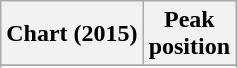<table class="wikitable sortable">
<tr>
<th>Chart (2015)</th>
<th>Peak<br>position</th>
</tr>
<tr>
</tr>
<tr>
</tr>
<tr>
</tr>
<tr>
</tr>
<tr>
</tr>
</table>
